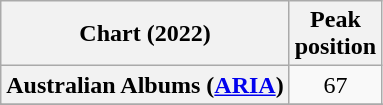<table class="wikitable sortable plainrowheaders" style="text-align:center">
<tr>
<th scope="col">Chart (2022)</th>
<th scope="col">Peak<br>position</th>
</tr>
<tr>
<th scope="row">Australian Albums (<a href='#'>ARIA</a>)</th>
<td>67</td>
</tr>
<tr>
</tr>
<tr>
</tr>
<tr>
</tr>
<tr>
</tr>
<tr>
</tr>
<tr>
</tr>
</table>
